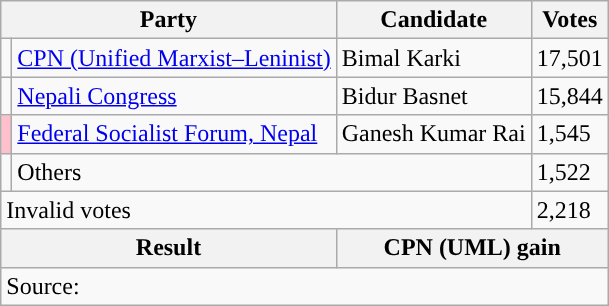<table class="wikitable">
<tr>
<th colspan="2">Party</th>
<th>Candidate</th>
<th>Votes</th>
</tr>
<tr>
<td style="background-color:"></td>
<td><a href='#'>CPN (Unified Marxist–Leninist)</a></td>
<td>Bimal Karki</td>
<td>17,501</td>
</tr>
<tr>
<td style="background-color:"></td>
<td><a href='#'>Nepali Congress</a></td>
<td>Bidur Basnet</td>
<td>15,844</td>
</tr>
<tr>
<td style="background-color:pink"></td>
<td><a href='#'>Federal Socialist Forum, Nepal</a></td>
<td>Ganesh Kumar Rai</td>
<td>1,545</td>
</tr>
<tr>
<td></td>
<td colspan="2">Others</td>
<td>1,522</td>
</tr>
<tr>
<td colspan="3">Invalid votes</td>
<td>2,218</td>
</tr>
<tr>
<th colspan="2">Result</th>
<th colspan="2">CPN (UML) gain</th>
</tr>
<tr>
<td colspan="4">Source: </td>
</tr>
</table>
